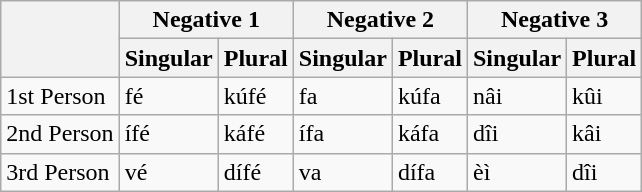<table class="wikitable">
<tr>
<th rowspan="2"></th>
<th colspan="2">Negative 1</th>
<th colspan="2">Negative 2</th>
<th colspan="2">Negative 3</th>
</tr>
<tr>
<th>Singular</th>
<th>Plural</th>
<th>Singular</th>
<th>Plural</th>
<th>Singular</th>
<th>Plural</th>
</tr>
<tr>
<td>1st Person</td>
<td>fé</td>
<td>kúfé</td>
<td>fa</td>
<td>kúfa</td>
<td>nâi</td>
<td>kûi</td>
</tr>
<tr>
<td>2nd Person</td>
<td>ífé</td>
<td>káfé</td>
<td>ífa</td>
<td>káfa</td>
<td>dîi</td>
<td>kâi</td>
</tr>
<tr>
<td>3rd Person</td>
<td>vé</td>
<td>dífé</td>
<td>va</td>
<td>dífa</td>
<td>èì</td>
<td>dîi</td>
</tr>
</table>
